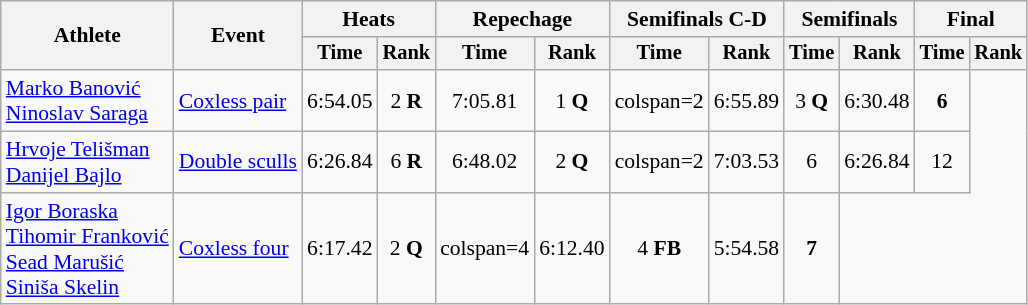<table class="wikitable" style="font-size:90%">
<tr>
<th rowspan="2">Athlete</th>
<th rowspan="2">Event</th>
<th colspan="2">Heats</th>
<th colspan="2">Repechage</th>
<th colspan="2">Semifinals C-D</th>
<th colspan="2">Semifinals</th>
<th colspan="2">Final</th>
</tr>
<tr style="font-size:95%">
<th>Time</th>
<th>Rank</th>
<th>Time</th>
<th>Rank</th>
<th>Time</th>
<th>Rank</th>
<th>Time</th>
<th>Rank</th>
<th>Time</th>
<th>Rank</th>
</tr>
<tr align=center>
<td align=left><a href='#'>Marko Banović</a><br><a href='#'>Ninoslav Saraga</a></td>
<td align=left><a href='#'>Coxless pair</a></td>
<td>6:54.05</td>
<td>2 <strong>R</strong></td>
<td>7:05.81</td>
<td>1 <strong>Q</strong></td>
<td>colspan=2 </td>
<td>6:55.89</td>
<td>3 <strong>Q</strong></td>
<td>6:30.48</td>
<td><strong>6</strong></td>
</tr>
<tr align=center>
<td align=left><a href='#'>Hrvoje Telišman</a><br><a href='#'>Danijel Bajlo</a></td>
<td align=left><a href='#'>Double sculls</a></td>
<td>6:26.84</td>
<td>6 <strong>R</strong></td>
<td>6:48.02</td>
<td>2 <strong>Q</strong></td>
<td>colspan=2 </td>
<td>7:03.53</td>
<td>6</td>
<td>6:26.84</td>
<td>12</td>
</tr>
<tr align=center>
<td align=left><a href='#'>Igor Boraska</a><br><a href='#'>Tihomir Franković</a><br><a href='#'>Sead Marušić</a><br><a href='#'>Siniša Skelin</a></td>
<td align=left><a href='#'>Coxless four</a></td>
<td>6:17.42</td>
<td>2 <strong>Q</strong></td>
<td>colspan=4 </td>
<td>6:12.40</td>
<td>4 <strong>FB</strong></td>
<td>5:54.58</td>
<td><strong>7</strong></td>
</tr>
</table>
